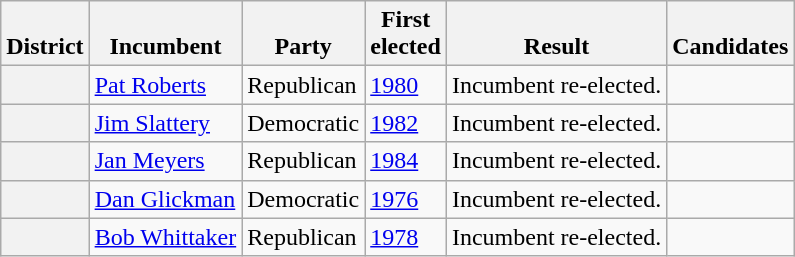<table class=wikitable>
<tr valign=bottom>
<th>District</th>
<th>Incumbent</th>
<th>Party</th>
<th>First<br>elected</th>
<th>Result</th>
<th>Candidates</th>
</tr>
<tr>
<th></th>
<td><a href='#'>Pat Roberts</a></td>
<td>Republican</td>
<td><a href='#'>1980</a></td>
<td>Incumbent re-elected.</td>
<td nowrap></td>
</tr>
<tr>
<th></th>
<td><a href='#'>Jim Slattery</a></td>
<td>Democratic</td>
<td><a href='#'>1982</a></td>
<td>Incumbent re-elected.</td>
<td nowrap></td>
</tr>
<tr>
<th></th>
<td><a href='#'>Jan Meyers</a></td>
<td>Republican</td>
<td><a href='#'>1984</a></td>
<td>Incumbent re-elected.</td>
<td nowrap></td>
</tr>
<tr>
<th></th>
<td><a href='#'>Dan Glickman</a></td>
<td>Democratic</td>
<td><a href='#'>1976</a></td>
<td>Incumbent re-elected.</td>
<td nowrap></td>
</tr>
<tr>
<th></th>
<td><a href='#'>Bob Whittaker</a></td>
<td>Republican</td>
<td><a href='#'>1978</a></td>
<td>Incumbent re-elected.</td>
<td nowrap></td>
</tr>
</table>
